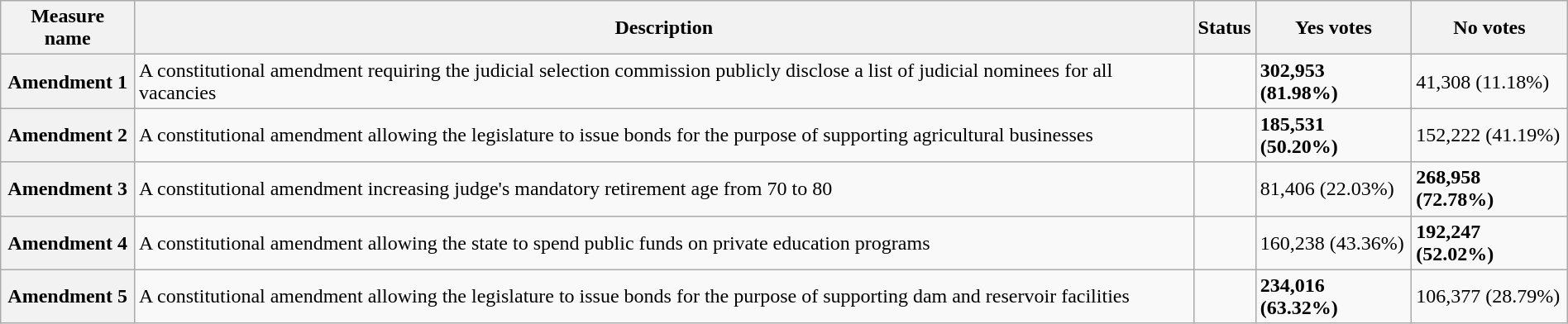<table class="wikitable sortable plainrowheaders" style="width:100%">
<tr>
<th scope="col">Measure name</th>
<th class="unsortable" scope="col">Description</th>
<th scope="col">Status</th>
<th scope="col">Yes votes</th>
<th scope="col">No votes</th>
</tr>
<tr>
<th scope="row">Amendment 1</th>
<td>A constitutional amendment requiring the judicial selection commission publicly disclose a list of judicial nominees for all vacancies</td>
<td></td>
<td><strong>302,953 (81.98%)</strong></td>
<td>41,308 (11.18%)</td>
</tr>
<tr>
<th scope="row">Amendment 2</th>
<td>A constitutional amendment allowing the legislature to issue bonds for the purpose of supporting agricultural businesses</td>
<td></td>
<td><strong>185,531 (50.20%)</strong></td>
<td>152,222 (41.19%)</td>
</tr>
<tr>
<th scope="row">Amendment 3</th>
<td>A constitutional amendment increasing judge's mandatory retirement age from 70 to 80</td>
<td></td>
<td>81,406 (22.03%)</td>
<td><strong>268,958 (72.78%)</strong></td>
</tr>
<tr>
<th scope="row">Amendment 4</th>
<td>A constitutional amendment allowing the state to spend public funds on private education programs</td>
<td></td>
<td>160,238 (43.36%)</td>
<td><strong>192,247 (52.02%)</strong></td>
</tr>
<tr>
<th scope="row">Amendment 5</th>
<td>A constitutional amendment allowing the legislature to issue bonds for the purpose of supporting dam and reservoir facilities</td>
<td></td>
<td><strong>234,016 (63.32%)</strong></td>
<td>106,377 (28.79%)</td>
</tr>
</table>
